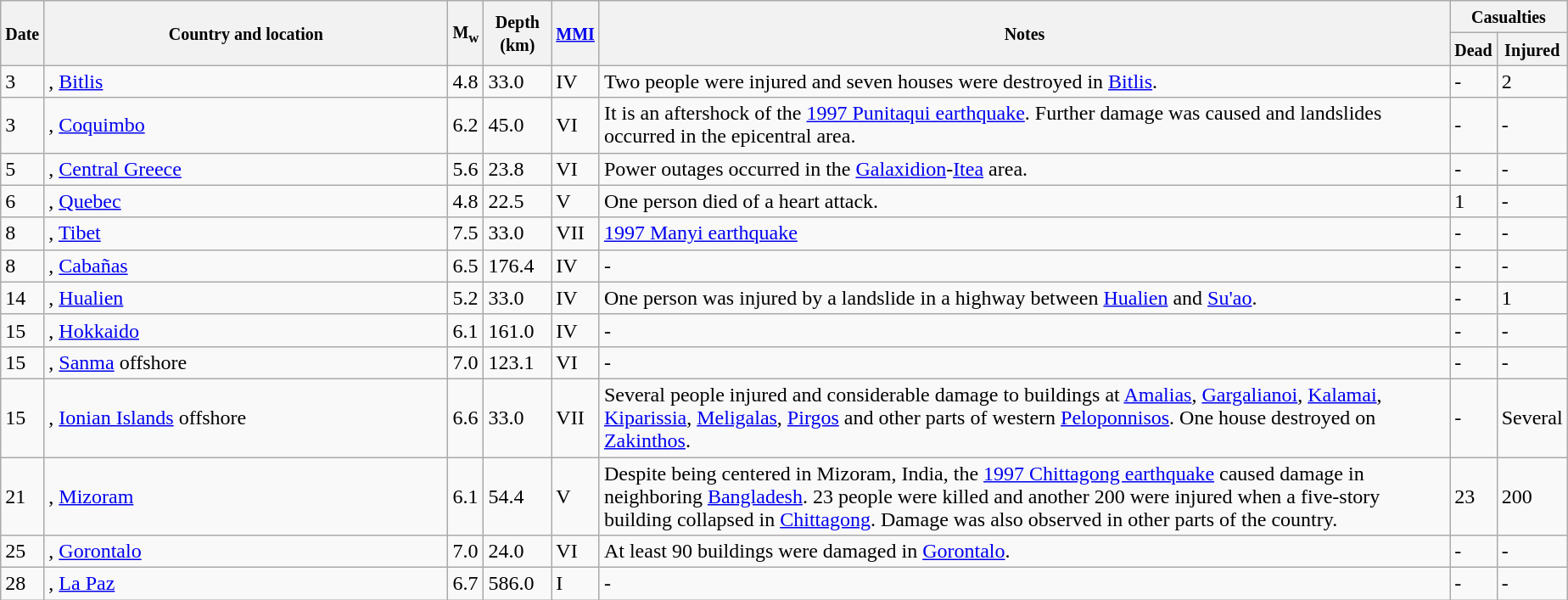<table class="wikitable sortable" style="border:1px black; margin-left:1em;">
<tr>
<th rowspan="2"><small>Date</small></th>
<th rowspan="2" style="width: 310px"><small>Country and location</small></th>
<th rowspan="2"><small>M<sub>w</sub></small></th>
<th rowspan="2"><small>Depth (km)</small></th>
<th rowspan="2"><small><a href='#'>MMI</a></small></th>
<th rowspan="2" class="unsortable"><small>Notes</small></th>
<th colspan="2"><small>Casualties</small></th>
</tr>
<tr>
<th><small>Dead</small></th>
<th><small>Injured</small></th>
</tr>
<tr>
<td>3</td>
<td>, <a href='#'>Bitlis</a></td>
<td>4.8</td>
<td>33.0</td>
<td>IV</td>
<td>Two people were injured and seven houses were destroyed in <a href='#'>Bitlis</a>.</td>
<td>-</td>
<td>2</td>
</tr>
<tr>
<td>3</td>
<td>, <a href='#'>Coquimbo</a></td>
<td>6.2</td>
<td>45.0</td>
<td>VI</td>
<td>It is an aftershock of the <a href='#'>1997 Punitaqui earthquake</a>. Further damage was caused and landslides occurred in the epicentral area.</td>
<td>-</td>
<td>-</td>
</tr>
<tr>
<td>5</td>
<td>, <a href='#'>Central Greece</a></td>
<td>5.6</td>
<td>23.8</td>
<td>VI</td>
<td>Power outages occurred in the <a href='#'>Galaxidion</a>-<a href='#'>Itea</a> area.</td>
<td>-</td>
<td>-</td>
</tr>
<tr>
<td>6</td>
<td>, <a href='#'>Quebec</a></td>
<td>4.8</td>
<td>22.5</td>
<td>V</td>
<td>One person died of a heart attack.</td>
<td>1</td>
<td>-</td>
</tr>
<tr>
<td>8</td>
<td>, <a href='#'>Tibet</a></td>
<td>7.5</td>
<td>33.0</td>
<td>VII</td>
<td><a href='#'>1997 Manyi earthquake</a></td>
<td>-</td>
<td>-</td>
</tr>
<tr>
<td>8</td>
<td>, <a href='#'>Cabañas</a></td>
<td>6.5</td>
<td>176.4</td>
<td>IV</td>
<td>-</td>
<td>-</td>
<td>-</td>
</tr>
<tr>
<td>14</td>
<td>, <a href='#'>Hualien</a></td>
<td>5.2</td>
<td>33.0</td>
<td>IV</td>
<td>One person was injured by a landslide in a highway between <a href='#'>Hualien</a> and <a href='#'>Su'ao</a>.</td>
<td>-</td>
<td>1</td>
</tr>
<tr>
<td>15</td>
<td>, <a href='#'>Hokkaido</a></td>
<td>6.1</td>
<td>161.0</td>
<td>IV</td>
<td>-</td>
<td>-</td>
<td>-</td>
</tr>
<tr>
<td>15</td>
<td>, <a href='#'>Sanma</a> offshore</td>
<td>7.0</td>
<td>123.1</td>
<td>VI</td>
<td>-</td>
<td>-</td>
<td>-</td>
</tr>
<tr>
<td>15</td>
<td>, <a href='#'>Ionian Islands</a> offshore</td>
<td>6.6</td>
<td>33.0</td>
<td>VII</td>
<td>Several people injured and considerable damage to buildings at <a href='#'>Amalias</a>, <a href='#'>Gargalianoi</a>, <a href='#'>Kalamai</a>, <a href='#'>Kiparissia</a>, <a href='#'>Meligalas</a>, <a href='#'>Pirgos</a> and other parts of western <a href='#'>Peloponnisos</a>. One house destroyed on <a href='#'>Zakinthos</a>.</td>
<td>-</td>
<td>Several</td>
</tr>
<tr>
<td>21</td>
<td>, <a href='#'>Mizoram</a></td>
<td>6.1</td>
<td>54.4</td>
<td>V</td>
<td>Despite being centered in Mizoram, India, the <a href='#'>1997 Chittagong earthquake</a> caused damage in neighboring <a href='#'>Bangladesh</a>. 23 people were killed and another 200 were injured when a five-story building collapsed in <a href='#'>Chittagong</a>. Damage was also observed in other parts of the country.</td>
<td>23</td>
<td>200</td>
</tr>
<tr>
<td>25</td>
<td>, <a href='#'>Gorontalo</a></td>
<td>7.0</td>
<td>24.0</td>
<td>VI</td>
<td>At least 90 buildings were damaged in <a href='#'>Gorontalo</a>.</td>
<td>-</td>
<td>-</td>
</tr>
<tr>
<td>28</td>
<td>, <a href='#'>La Paz</a></td>
<td>6.7</td>
<td>586.0</td>
<td>I</td>
<td>-</td>
<td>-</td>
<td>-</td>
</tr>
<tr>
</tr>
</table>
